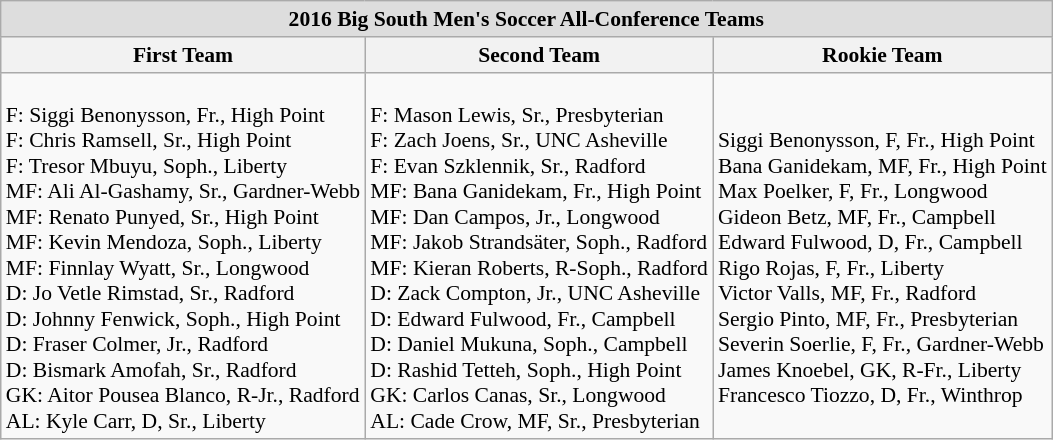<table class="wikitable" style="white-space:nowrap; font-size:90%;">
<tr>
<td colspan="7" style="text-align:center; background:#ddd;"><strong>2016 Big South Men's Soccer All-Conference Teams</strong></td>
</tr>
<tr>
<th>First Team</th>
<th>Second Team</th>
<th>Rookie Team</th>
</tr>
<tr>
<td><br>F:  Siggi Benonysson, Fr., High Point<br>
F:  Chris Ramsell, Sr., High Point<br>
F:  Tresor Mbuyu, Soph., Liberty<br>
MF:  Ali Al-Gashamy, Sr., Gardner-Webb<br>
MF:  Renato Punyed, Sr., High Point<br>
MF:  Kevin Mendoza, Soph., Liberty<br>
MF:  Finnlay Wyatt, Sr., Longwood<br>
D:  Jo Vetle Rimstad, Sr., Radford<br>
D:  Johnny Fenwick, Soph., High Point<br>
D:  Fraser Colmer, Jr., Radford<br>
D:  Bismark Amofah, Sr., Radford<br>
GK:  Aitor Pousea Blanco, R-Jr., Radford<br>
AL: Kyle Carr, D, Sr., Liberty<br></td>
<td><br>F:  Mason Lewis, Sr., Presbyterian<br>
F:  Zach Joens, Sr., UNC Asheville<br>
F:  Evan Szklennik, Sr., Radford<br>
MF:  Bana Ganidekam, Fr., High Point<br>
MF:  Dan Campos, Jr., Longwood<br>
MF:  Jakob Strandsäter, Soph., Radford<br>
MF:  Kieran Roberts, R-Soph., Radford<br>
D:  Zack Compton, Jr., UNC Asheville<br>
D:  Edward Fulwood, Fr., Campbell<br>
D:  Daniel Mukuna, Soph., Campbell<br>
D:  Rashid Tetteh, Soph., High Point<br>
GK:  Carlos Canas, Sr., Longwood<br>
AL:  Cade Crow, MF, Sr., Presbyterian<br></td>
<td><br>Siggi Benonysson, F, Fr., High Point<br>
Bana Ganidekam, MF, Fr., High Point<br>
Max Poelker, F, Fr., Longwood<br>
Gideon Betz, MF, Fr., Campbell<br>
Edward Fulwood, D, Fr., Campbell <br>
Rigo Rojas, F, Fr., Liberty<br>
Victor Valls, MF, Fr., Radford<br>
Sergio Pinto, MF, Fr., Presbyterian<br>
Severin Soerlie, F, Fr., Gardner-Webb<br>
James Knoebel, GK, R-Fr., Liberty<br>
Francesco Tiozzo, D, Fr., Winthrop<br></td>
</tr>
</table>
